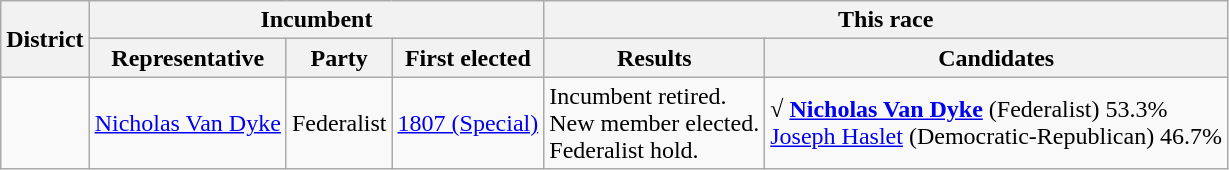<table class=wikitable>
<tr>
<th rowspan=2>District</th>
<th colspan=3>Incumbent</th>
<th colspan=2>This race</th>
</tr>
<tr>
<th>Representative</th>
<th>Party</th>
<th>First elected</th>
<th>Results</th>
<th>Candidates</th>
</tr>
<tr>
<td></td>
<td><a href='#'>Nicholas Van Dyke</a></td>
<td>Federalist</td>
<td><a href='#'>1807 (Special)</a></td>
<td>Incumbent retired.<br>New member elected.<br>Federalist hold.</td>
<td nowrap><strong>√ <a href='#'>Nicholas Van Dyke</a></strong> (Federalist) 53.3%<br><a href='#'>Joseph Haslet</a> (Democratic-Republican) 46.7%</td>
</tr>
</table>
